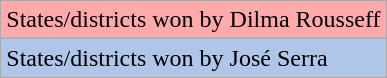<table class="wikitable">
<tr style="background-color: #ffaaaa">
<td>States/districts won by Dilma Rousseff</td>
</tr>
<tr style="background-color: #afc6e9">
<td>States/districts won by José Serra</td>
</tr>
</table>
